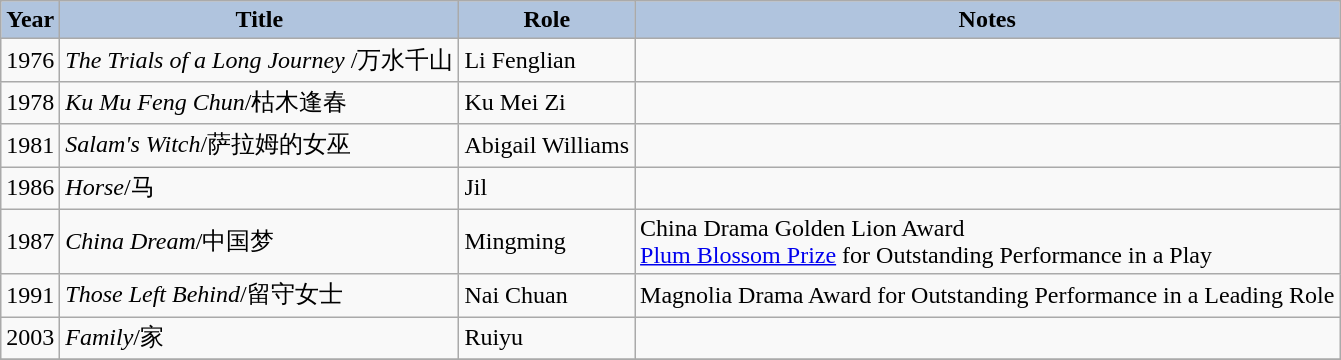<table class="wikitable">
<tr>
<th style="background:#B0C4DE;">Year</th>
<th style="background:#B0C4DE;">Title</th>
<th style="background:#B0C4DE;">Role</th>
<th style="background:#B0C4DE;">Notes</th>
</tr>
<tr>
<td>1976</td>
<td><em>The Trials of a Long Journey </em>/万水千山</td>
<td>Li Fenglian</td>
<td></td>
</tr>
<tr>
<td>1978</td>
<td><em>Ku Mu Feng Chun</em>/枯木逢春</td>
<td>Ku Mei Zi</td>
<td></td>
</tr>
<tr>
<td>1981</td>
<td><em>Salam's Witch</em>/萨拉姆的女巫</td>
<td>Abigail Williams</td>
<td></td>
</tr>
<tr>
<td>1986</td>
<td><em>Horse</em>/马</td>
<td>Jil</td>
<td></td>
</tr>
<tr>
<td>1987</td>
<td><em>China Dream</em>/中国梦</td>
<td>Mingming</td>
<td>China Drama Golden Lion Award<br><a href='#'>Plum Blossom Prize</a> for Outstanding Performance in a Play</td>
</tr>
<tr>
<td>1991</td>
<td><em>Those Left Behind</em>/留守女士</td>
<td>Nai Chuan</td>
<td>Magnolia Drama Award for Outstanding Performance in a Leading Role</td>
</tr>
<tr>
<td>2003</td>
<td><em>Family</em>/家</td>
<td>Ruiyu</td>
<td></td>
</tr>
<tr>
</tr>
</table>
